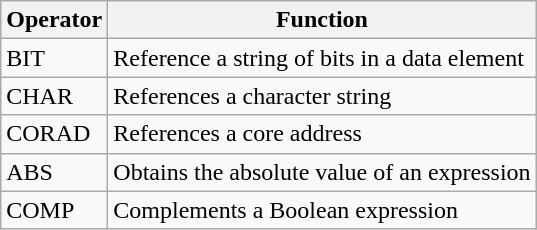<table class="wikitable">
<tr>
<th>Operator</th>
<th>Function</th>
</tr>
<tr>
<td>BIT</td>
<td>Reference a string of bits in a data element</td>
</tr>
<tr>
<td>CHAR</td>
<td>References a character string</td>
</tr>
<tr>
<td>CORAD</td>
<td>References a core address</td>
</tr>
<tr>
<td>ABS</td>
<td>Obtains the absolute value of an expression</td>
</tr>
<tr>
<td>COMP</td>
<td>Complements a Boolean expression</td>
</tr>
</table>
